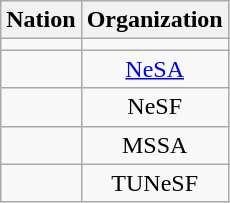<table class="wikitable sortable" style="text-align:center; ">
<tr>
<th>Nation</th>
<th>Organization</th>
</tr>
<tr>
<td style="text-align:left;"></td>
<td></td>
</tr>
<tr>
<td style="text-align:left;"></td>
<td><a href='#'>NeSA</a></td>
</tr>
<tr>
<td style="text-align:left;"></td>
<td>NeSF</td>
</tr>
<tr>
<td style="text-align:left;"></td>
<td>MSSA</td>
</tr>
<tr>
<td style="text-align:left;"></td>
<td>TUNeSF</td>
</tr>
</table>
